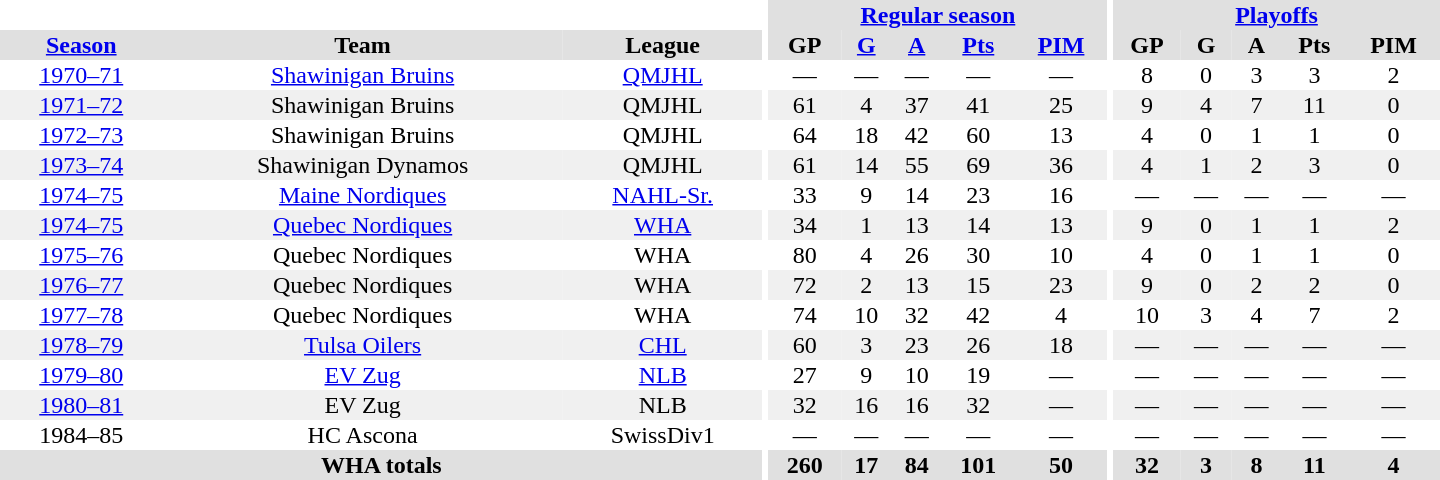<table border="0" cellpadding="1" cellspacing="0" style="text-align:center; width:60em">
<tr bgcolor="#e0e0e0">
<th colspan="3" bgcolor="#ffffff"></th>
<th rowspan="99" bgcolor="#ffffff"></th>
<th colspan="5"><a href='#'>Regular season</a></th>
<th rowspan="99" bgcolor="#ffffff"></th>
<th colspan="5"><a href='#'>Playoffs</a></th>
</tr>
<tr bgcolor="#e0e0e0">
<th><a href='#'>Season</a></th>
<th>Team</th>
<th>League</th>
<th>GP</th>
<th><a href='#'>G</a></th>
<th><a href='#'>A</a></th>
<th><a href='#'>Pts</a></th>
<th><a href='#'>PIM</a></th>
<th>GP</th>
<th>G</th>
<th>A</th>
<th>Pts</th>
<th>PIM</th>
</tr>
<tr>
<td><a href='#'>1970–71</a></td>
<td><a href='#'>Shawinigan Bruins</a></td>
<td><a href='#'>QMJHL</a></td>
<td>—</td>
<td>—</td>
<td>—</td>
<td>—</td>
<td>—</td>
<td>8</td>
<td>0</td>
<td>3</td>
<td>3</td>
<td>2</td>
</tr>
<tr bgcolor="#f0f0f0">
<td><a href='#'>1971–72</a></td>
<td>Shawinigan Bruins</td>
<td>QMJHL</td>
<td>61</td>
<td>4</td>
<td>37</td>
<td>41</td>
<td>25</td>
<td>9</td>
<td>4</td>
<td>7</td>
<td>11</td>
<td>0</td>
</tr>
<tr>
<td><a href='#'>1972–73</a></td>
<td>Shawinigan Bruins</td>
<td>QMJHL</td>
<td>64</td>
<td>18</td>
<td>42</td>
<td>60</td>
<td>13</td>
<td>4</td>
<td>0</td>
<td>1</td>
<td>1</td>
<td>0</td>
</tr>
<tr bgcolor="#f0f0f0">
<td><a href='#'>1973–74</a></td>
<td>Shawinigan Dynamos</td>
<td>QMJHL</td>
<td>61</td>
<td>14</td>
<td>55</td>
<td>69</td>
<td>36</td>
<td>4</td>
<td>1</td>
<td>2</td>
<td>3</td>
<td>0</td>
</tr>
<tr>
<td><a href='#'>1974–75</a></td>
<td><a href='#'>Maine Nordiques</a></td>
<td><a href='#'>NAHL-Sr.</a></td>
<td>33</td>
<td>9</td>
<td>14</td>
<td>23</td>
<td>16</td>
<td>—</td>
<td>—</td>
<td>—</td>
<td>—</td>
<td>—</td>
</tr>
<tr bgcolor="#f0f0f0">
<td><a href='#'>1974–75</a></td>
<td><a href='#'>Quebec Nordiques</a></td>
<td><a href='#'>WHA</a></td>
<td>34</td>
<td>1</td>
<td>13</td>
<td>14</td>
<td>13</td>
<td>9</td>
<td>0</td>
<td>1</td>
<td>1</td>
<td>2</td>
</tr>
<tr>
<td><a href='#'>1975–76</a></td>
<td>Quebec Nordiques</td>
<td>WHA</td>
<td>80</td>
<td>4</td>
<td>26</td>
<td>30</td>
<td>10</td>
<td>4</td>
<td>0</td>
<td>1</td>
<td>1</td>
<td>0</td>
</tr>
<tr bgcolor="#f0f0f0">
<td><a href='#'>1976–77</a></td>
<td>Quebec Nordiques</td>
<td>WHA</td>
<td>72</td>
<td>2</td>
<td>13</td>
<td>15</td>
<td>23</td>
<td>9</td>
<td>0</td>
<td>2</td>
<td>2</td>
<td>0</td>
</tr>
<tr>
<td><a href='#'>1977–78</a></td>
<td>Quebec Nordiques</td>
<td>WHA</td>
<td>74</td>
<td>10</td>
<td>32</td>
<td>42</td>
<td>4</td>
<td>10</td>
<td>3</td>
<td>4</td>
<td>7</td>
<td>2</td>
</tr>
<tr bgcolor="#f0f0f0">
<td><a href='#'>1978–79</a></td>
<td><a href='#'>Tulsa Oilers</a></td>
<td><a href='#'>CHL</a></td>
<td>60</td>
<td>3</td>
<td>23</td>
<td>26</td>
<td>18</td>
<td>—</td>
<td>—</td>
<td>—</td>
<td>—</td>
<td>—</td>
</tr>
<tr>
<td><a href='#'>1979–80</a></td>
<td><a href='#'>EV Zug</a></td>
<td><a href='#'>NLB</a></td>
<td>27</td>
<td>9</td>
<td>10</td>
<td>19</td>
<td>—</td>
<td>—</td>
<td>—</td>
<td>—</td>
<td>—</td>
<td>—</td>
</tr>
<tr bgcolor="#f0f0f0">
<td><a href='#'>1980–81</a></td>
<td>EV Zug</td>
<td>NLB</td>
<td>32</td>
<td>16</td>
<td>16</td>
<td>32</td>
<td>—</td>
<td>—</td>
<td>—</td>
<td>—</td>
<td>—</td>
<td>—</td>
</tr>
<tr>
<td>1984–85</td>
<td>HC Ascona</td>
<td>SwissDiv1</td>
<td>—</td>
<td>—</td>
<td>—</td>
<td>—</td>
<td>—</td>
<td>—</td>
<td>—</td>
<td>—</td>
<td>—</td>
<td>—</td>
</tr>
<tr>
</tr>
<tr ALIGN="center" bgcolor="#e0e0e0">
<th colspan="3">WHA totals</th>
<th ALIGN="center">260</th>
<th ALIGN="center">17</th>
<th ALIGN="center">84</th>
<th ALIGN="center">101</th>
<th ALIGN="center">50</th>
<th ALIGN="center">32</th>
<th ALIGN="center">3</th>
<th ALIGN="center">8</th>
<th ALIGN="center">11</th>
<th ALIGN="center">4</th>
</tr>
</table>
